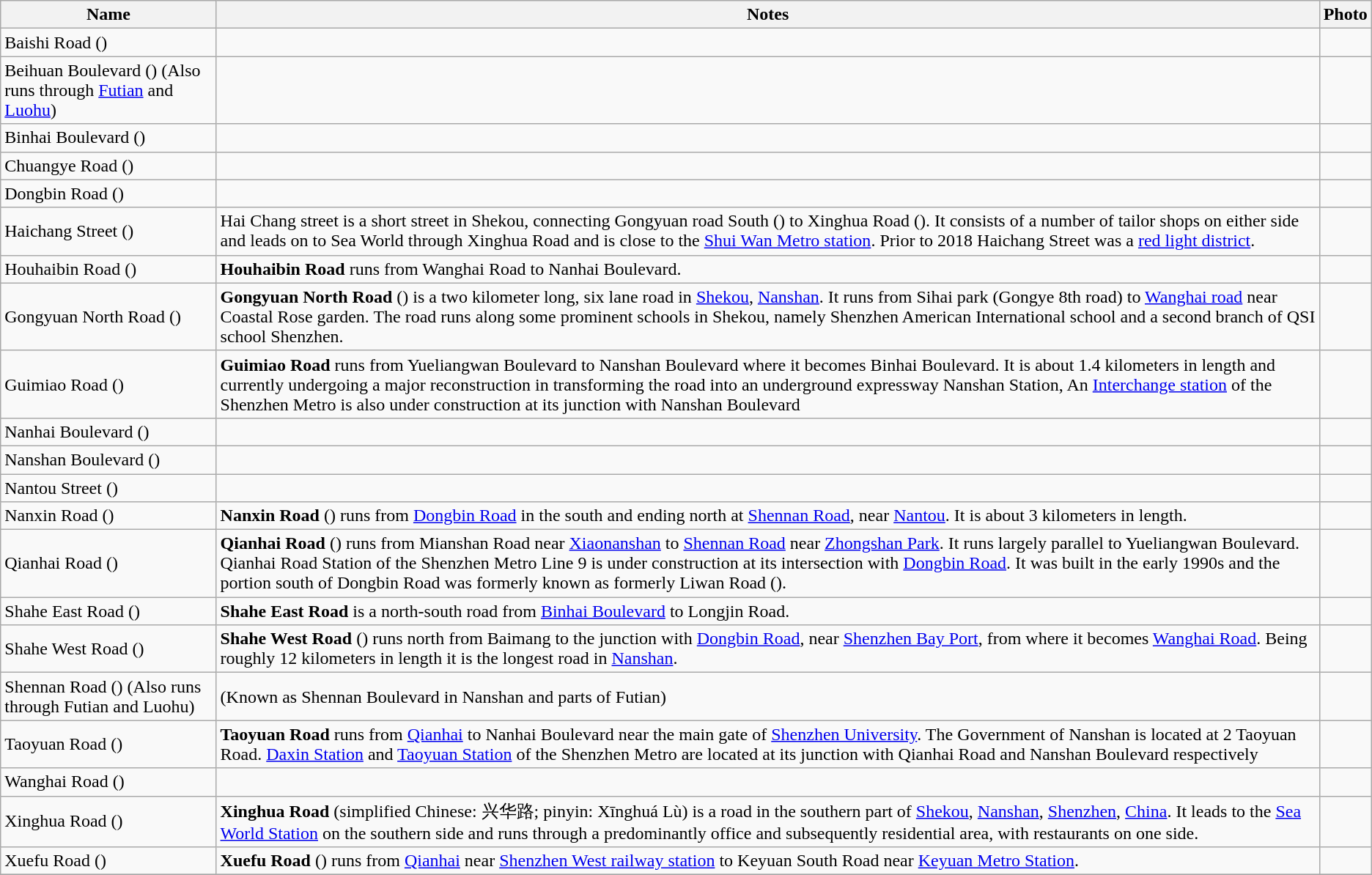<table class="wikitable">
<tr>
<th>Name</th>
<th>Notes</th>
<th>Photo</th>
</tr>
<tr>
<td>Baishi Road ()</td>
<td></td>
<td></td>
</tr>
<tr>
<td>Beihuan Boulevard () (Also runs through <a href='#'>Futian</a> and <a href='#'>Luohu</a>)</td>
<td></td>
<td></td>
</tr>
<tr>
<td>Binhai Boulevard ()</td>
<td></td>
<td></td>
</tr>
<tr>
<td>Chuangye Road ()</td>
<td></td>
<td></td>
</tr>
<tr>
<td>Dongbin Road ()</td>
<td></td>
<td></td>
</tr>
<tr>
<td>Haichang Street ()</td>
<td>Hai Chang street is a short street in Shekou, connecting Gongyuan road South () to Xinghua Road (). It consists of a number of tailor shops on either side and leads on to Sea World through Xinghua Road and is close to the <a href='#'>Shui Wan Metro station</a>. Prior to 2018 Haichang Street was a <a href='#'>red light district</a>.</td>
</tr>
<tr>
<td>Houhaibin Road ()</td>
<td><strong>Houhaibin Road</strong> runs from Wanghai Road to Nanhai Boulevard.</td>
<td></td>
</tr>
<tr>
<td>Gongyuan North Road ()</td>
<td><strong>Gongyuan North Road</strong> () is a two kilometer long, six lane road in <a href='#'>Shekou</a>, <a href='#'>Nanshan</a>. It runs from Sihai park (Gongye 8th road) to <a href='#'>Wanghai road</a> near Coastal Rose garden. The road runs along some prominent schools in Shekou, namely Shenzhen American International school and a second branch of QSI school Shenzhen.</td>
<td></td>
</tr>
<tr>
<td>Guimiao Road ()</td>
<td><strong>Guimiao Road</strong> runs from Yueliangwan Boulevard to Nanshan Boulevard where it becomes Binhai Boulevard. It is about 1.4 kilometers in length and currently undergoing a major reconstruction in transforming the road into an underground expressway  Nanshan Station, An <a href='#'>Interchange station</a> of the Shenzhen Metro is also under construction at its junction with Nanshan Boulevard </td>
<td></td>
</tr>
<tr>
<td>Nanhai Boulevard ()</td>
<td></td>
<td></td>
</tr>
<tr>
<td>Nanshan Boulevard ()</td>
<td></td>
<td></td>
</tr>
<tr>
<td>Nantou Street ()</td>
<td></td>
<td></td>
</tr>
<tr>
<td>Nanxin Road ()</td>
<td><strong>Nanxin Road</strong> () runs from <a href='#'>Dongbin Road</a> in the south and ending north at <a href='#'>Shennan Road</a>, near <a href='#'>Nantou</a>. It is about 3 kilometers in length.</td>
<td></td>
</tr>
<tr>
<td>Qianhai Road ()</td>
<td><strong>Qianhai Road</strong> () runs from Mianshan Road near <a href='#'>Xiaonanshan</a> to <a href='#'>Shennan Road</a> near <a href='#'>Zhongshan Park</a>. It runs largely parallel to Yueliangwan Boulevard. Qianhai Road Station of the Shenzhen Metro Line 9 is under construction at its intersection with <a href='#'>Dongbin Road</a>. It was built in the early 1990s and the portion south of Dongbin Road was formerly known as formerly Liwan Road ().</td>
<td></td>
</tr>
<tr>
<td>Shahe East Road ()</td>
<td><strong>Shahe East Road</strong> is a north-south road from <a href='#'>Binhai Boulevard</a> to Longjin Road.</td>
<td></td>
</tr>
<tr>
<td>Shahe West Road ()</td>
<td><strong>Shahe West Road</strong> () runs north from Baimang to the junction with <a href='#'>Dongbin Road</a>, near <a href='#'>Shenzhen Bay Port</a>, from where it becomes <a href='#'>Wanghai Road</a>. Being roughly 12 kilometers in length it is the longest road in <a href='#'>Nanshan</a>.</td>
<td></td>
</tr>
<tr>
<td>Shennan Road () (Also runs through Futian and Luohu)</td>
<td> (Known as Shennan Boulevard in Nanshan and parts of Futian)</td>
<td></td>
</tr>
<tr>
<td>Taoyuan Road ()</td>
<td><strong>Taoyuan Road</strong> runs from <a href='#'>Qianhai</a> to Nanhai Boulevard near the main gate of <a href='#'>Shenzhen University</a>. The Government of Nanshan is located at 2 Taoyuan Road. <a href='#'>Daxin Station</a> and <a href='#'>Taoyuan Station</a> of the Shenzhen Metro are located at its junction with Qianhai Road and Nanshan Boulevard respectively</td>
<td></td>
</tr>
<tr>
<td>Wanghai Road ()</td>
<td></td>
<td></td>
</tr>
<tr>
<td>Xinghua Road ()</td>
<td><strong>Xinghua Road</strong> (simplified Chinese: 兴华路; pinyin: Xīnghuá Lù) is a road in the southern part of <a href='#'>Shekou</a>, <a href='#'>Nanshan</a>, <a href='#'>Shenzhen</a>, <a href='#'>China</a>. It leads to the <a href='#'>Sea World Station</a>  on the southern side and runs through a predominantly office and subsequently residential area, with restaurants on one side.</td>
<td></td>
</tr>
<tr>
<td>Xuefu Road ()</td>
<td><strong>Xuefu Road</strong> () runs from <a href='#'>Qianhai</a> near <a href='#'>Shenzhen West railway station</a> to Keyuan South Road near <a href='#'>Keyuan Metro Station</a>.</td>
<td></td>
</tr>
<tr>
</tr>
</table>
